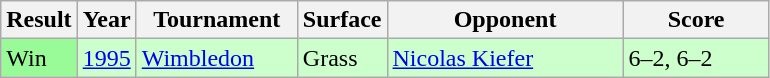<table class="sortable wikitable">
<tr>
<th style="width:40px;">Result</th>
<th style="width:30px;">Year</th>
<th style="width:100px;">Tournament</th>
<th style="width:50px;">Surface</th>
<th style="width:150px;">Opponent</th>
<th style="width:90px;" class="unsortable">Score</th>
</tr>
<tr style="background:#ccffcc;">
<td style="background:#98fb98;">Win</td>
<td><a href='#'>1995</a></td>
<td><a href='#'>Wimbledon</a></td>
<td>Grass</td>
<td> <a href='#'>Nicolas Kiefer</a></td>
<td>6–2, 6–2</td>
</tr>
</table>
